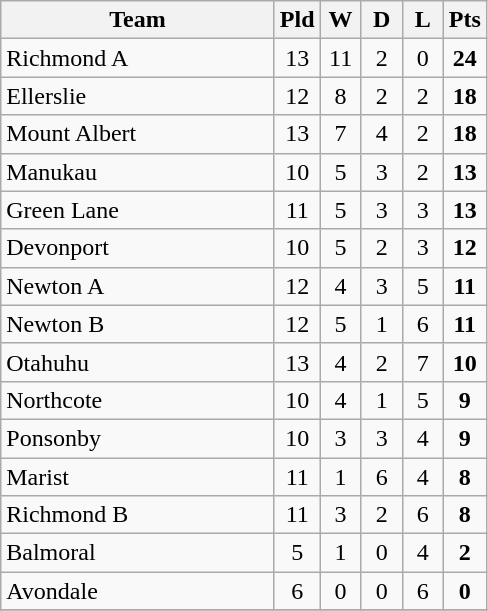<table class="wikitable" style="text-align:center;">
<tr>
<th width=175>Team</th>
<th width=20 abbr="Played">Pld</th>
<th width=20 abbr="Won">W</th>
<th width=20 abbr="Drawn">D</th>
<th width=20 abbr="Lost">L</th>
<th width=20 abbr="Points">Pts</th>
</tr>
<tr>
<td style="text-align:left;">Richmond A</td>
<td>13</td>
<td>11</td>
<td>2</td>
<td>0</td>
<td><strong>24</strong></td>
</tr>
<tr>
<td style="text-align:left;">Ellerslie</td>
<td>12</td>
<td>8</td>
<td>2</td>
<td>2</td>
<td><strong>18</strong></td>
</tr>
<tr>
<td style="text-align:left;">Mount Albert</td>
<td>13</td>
<td>7</td>
<td>4</td>
<td>2</td>
<td><strong>18</strong></td>
</tr>
<tr>
<td style="text-align:left;">Manukau</td>
<td>10</td>
<td>5</td>
<td>3</td>
<td>2</td>
<td><strong>13</strong></td>
</tr>
<tr>
<td style="text-align:left;">Green Lane</td>
<td>11</td>
<td>5</td>
<td>3</td>
<td>3</td>
<td><strong>13</strong></td>
</tr>
<tr>
<td style="text-align:left;">Devonport</td>
<td>10</td>
<td>5</td>
<td>2</td>
<td>3</td>
<td><strong>12</strong></td>
</tr>
<tr>
<td style="text-align:left;">Newton A</td>
<td>12</td>
<td>4</td>
<td>3</td>
<td>5</td>
<td><strong>11</strong></td>
</tr>
<tr>
<td style="text-align:left;">Newton B</td>
<td>12</td>
<td>5</td>
<td>1</td>
<td>6</td>
<td><strong>11</strong></td>
</tr>
<tr>
<td style="text-align:left;">Otahuhu</td>
<td>13</td>
<td>4</td>
<td>2</td>
<td>7</td>
<td><strong>10</strong></td>
</tr>
<tr>
<td style="text-align:left;">Northcote</td>
<td>10</td>
<td>4</td>
<td>1</td>
<td>5</td>
<td><strong>9</strong></td>
</tr>
<tr>
<td style="text-align:left;">Ponsonby</td>
<td>10</td>
<td>3</td>
<td>3</td>
<td>4</td>
<td><strong>9</strong></td>
</tr>
<tr>
<td style="text-align:left;">Marist</td>
<td>11</td>
<td>1</td>
<td>6</td>
<td>4</td>
<td><strong>8</strong></td>
</tr>
<tr>
<td style="text-align:left;">Richmond B</td>
<td>11</td>
<td>3</td>
<td>2</td>
<td>6</td>
<td><strong>8</strong></td>
</tr>
<tr>
<td style="text-align:left;">Balmoral</td>
<td>5</td>
<td>1</td>
<td>0</td>
<td>4</td>
<td><strong>2</strong></td>
</tr>
<tr>
<td style="text-align:left;">Avondale</td>
<td>6</td>
<td>0</td>
<td>0</td>
<td>6</td>
<td><strong>0</strong></td>
</tr>
<tr>
</tr>
</table>
